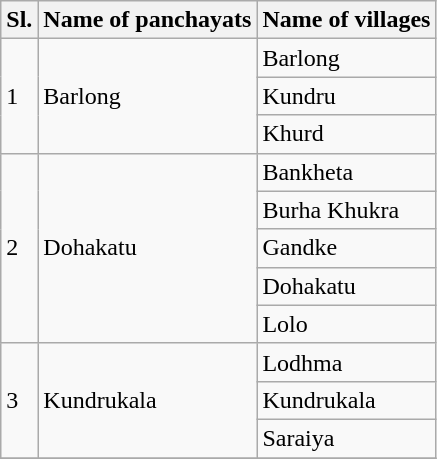<table class="wikitable plainrowheaders sortable">
<tr>
<th scope="col">Sl.</th>
<th scope="col">Name of panchayats</th>
<th scope="col">Name of villages</th>
</tr>
<tr>
<td rowspan="3">1</td>
<td rowspan="3">Barlong</td>
<td>Barlong</td>
</tr>
<tr>
<td>Kundru</td>
</tr>
<tr>
<td>Khurd</td>
</tr>
<tr>
<td rowspan="5">2</td>
<td rowspan="5">Dohakatu</td>
<td>Bankheta</td>
</tr>
<tr>
<td>Burha Khukra</td>
</tr>
<tr>
<td>Gandke</td>
</tr>
<tr>
<td>Dohakatu</td>
</tr>
<tr>
<td>Lolo</td>
</tr>
<tr>
<td rowspan="3">3</td>
<td rowspan="3">Kundrukala</td>
<td>Lodhma</td>
</tr>
<tr>
<td>Kundrukala</td>
</tr>
<tr>
<td>Saraiya</td>
</tr>
<tr>
</tr>
</table>
